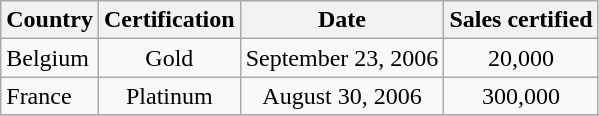<table class="wikitable sortable">
<tr>
<th>Country</th>
<th>Certification</th>
<th>Date</th>
<th>Sales certified</th>
</tr>
<tr>
<td>Belgium</td>
<td align="center">Gold</td>
<td align="center">September 23, 2006</td>
<td align="center">20,000</td>
</tr>
<tr>
<td>France</td>
<td align="center">Platinum</td>
<td align="center">August 30, 2006</td>
<td align="center">300,000</td>
</tr>
<tr>
</tr>
</table>
